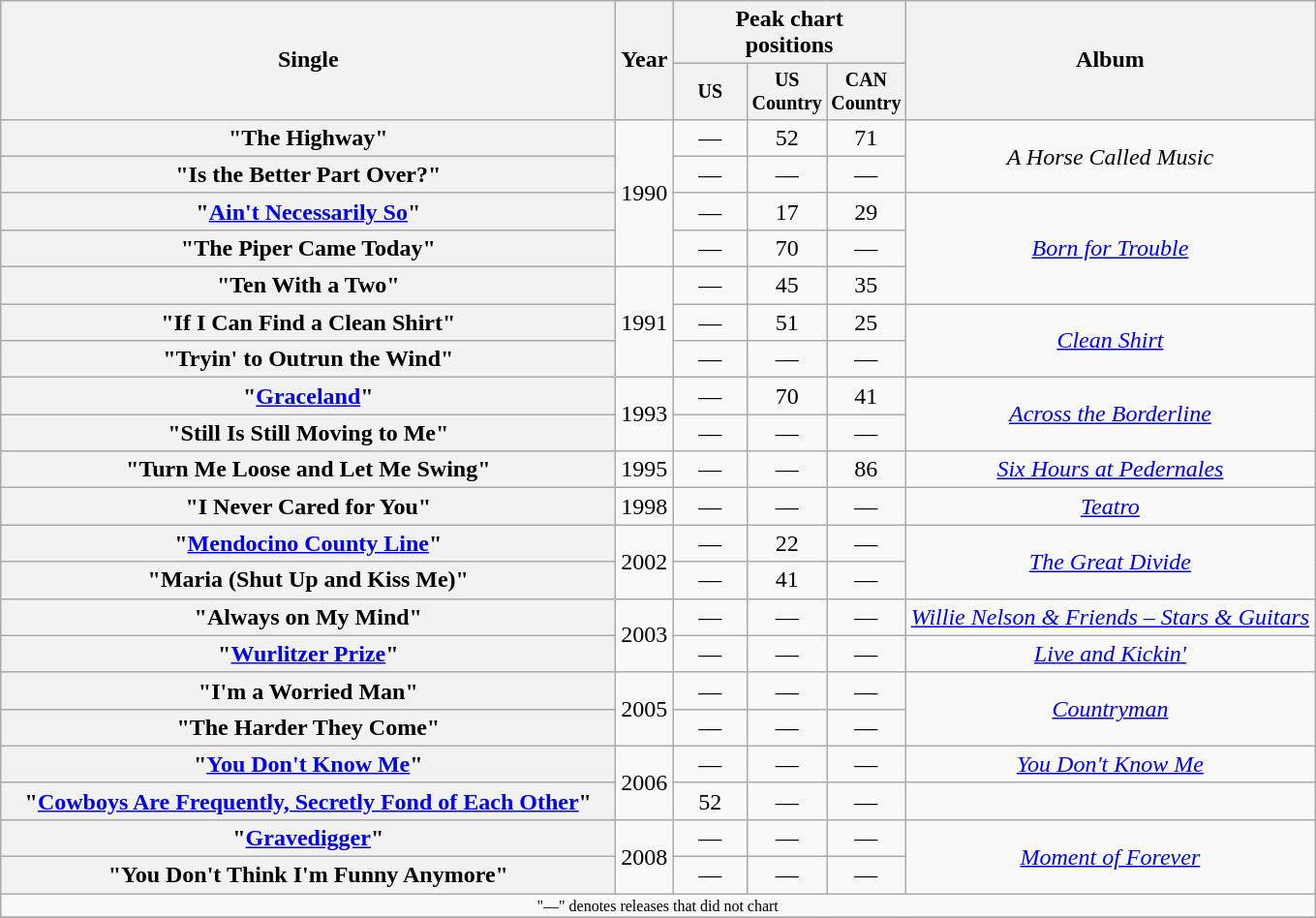<table class="wikitable plainrowheaders" style="text-align:center;">
<tr>
<th rowspan="2" style="width:26em;">Single</th>
<th rowspan="2">Year</th>
<th colspan="3">Peak chart<br>positions</th>
<th rowspan="2">Album</th>
</tr>
<tr style="font-size:smaller;">
<th width="45">US<br></th>
<th width="45">US Country<br></th>
<th width="45">CAN Country<br></th>
</tr>
<tr>
<th scope="row">"The Highway"</th>
<td rowspan="4">1990</td>
<td>—</td>
<td>52</td>
<td>71</td>
<td rowspan="2"><em>A Horse Called Music</em></td>
</tr>
<tr>
<th scope="row">"Is the Better Part Over?"</th>
<td>—</td>
<td>—</td>
<td>—</td>
</tr>
<tr>
<th scope="row">"<a href='#'>Ain't Necessarily So</a>"</th>
<td>—</td>
<td>17</td>
<td>29</td>
<td rowspan="3"><em><a href='#'>Born for Trouble</a></em></td>
</tr>
<tr>
<th scope="row">"The Piper Came Today"</th>
<td>—</td>
<td>70</td>
<td>—</td>
</tr>
<tr>
<th scope="row">"Ten With a Two"</th>
<td rowspan="3">1991</td>
<td>—</td>
<td>45</td>
<td>35</td>
</tr>
<tr>
<th scope="row">"If I Can Find a Clean Shirt"<br></th>
<td>—</td>
<td>51</td>
<td>25</td>
<td rowspan="2"><em><a href='#'>Clean Shirt</a></em></td>
</tr>
<tr>
<th scope="row">"Tryin' to Outrun the Wind"<br></th>
<td>—</td>
<td>—</td>
<td>—</td>
</tr>
<tr>
<th scope="row">"<a href='#'>Graceland</a>"</th>
<td rowspan="2">1993</td>
<td>—</td>
<td>70</td>
<td>41</td>
<td rowspan="2"><em><a href='#'>Across the Borderline</a></em></td>
</tr>
<tr>
<th scope="row">"Still Is Still Moving to Me"</th>
<td>—</td>
<td>—</td>
<td>—</td>
</tr>
<tr>
<th scope="row">"Turn Me Loose and Let Me Swing"</th>
<td>1995</td>
<td>—</td>
<td>—</td>
<td>86</td>
<td><em><a href='#'>Six Hours at Pedernales</a></em></td>
</tr>
<tr>
<th scope="row">"I Never Cared for You"</th>
<td>1998</td>
<td>—</td>
<td>—</td>
<td>—</td>
<td><em><a href='#'>Teatro</a></em></td>
</tr>
<tr>
<th scope="row">"<a href='#'>Mendocino County Line</a>"<br></th>
<td rowspan="2">2002</td>
<td>—</td>
<td>22</td>
<td>—</td>
<td rowspan="2"><em><a href='#'>The Great Divide</a></em></td>
</tr>
<tr>
<th scope="row">"Maria (Shut Up and Kiss Me)"</th>
<td>—</td>
<td>41</td>
<td>—</td>
</tr>
<tr>
<th scope="row">"Always on My Mind"<br></th>
<td rowspan="2">2003</td>
<td>—</td>
<td>—</td>
<td>—</td>
<td><em><a href='#'>Willie Nelson & Friends – Stars & Guitars</a></em></td>
</tr>
<tr>
<th scope="row">"<a href='#'>Wurlitzer Prize</a>"<br></th>
<td>—</td>
<td>—</td>
<td>—</td>
<td><em><a href='#'>Live and Kickin'</a></em></td>
</tr>
<tr>
<th scope="row">"I'm a Worried Man"<br></th>
<td rowspan="2">2005</td>
<td>—</td>
<td>—</td>
<td>—</td>
<td rowspan="2"><em><a href='#'>Countryman</a></em></td>
</tr>
<tr>
<th scope="row">"The Harder They Come"</th>
<td>—</td>
<td>—</td>
<td>—</td>
</tr>
<tr>
<th scope="row">"<a href='#'>You Don't Know Me</a>"</th>
<td rowspan="2">2006</td>
<td>—</td>
<td>—</td>
<td>—</td>
<td><em><a href='#'>You Don't Know Me</a></em></td>
</tr>
<tr>
<th scope="row">"<a href='#'>Cowboys Are Frequently, Secretly Fond of Each Other</a>"</th>
<td>52</td>
<td>—</td>
<td>—</td>
<td></td>
</tr>
<tr>
<th scope="row">"<a href='#'>Gravedigger</a>"</th>
<td rowspan="2">2008</td>
<td>—</td>
<td>—</td>
<td>—</td>
<td rowspan="2"><em><a href='#'>Moment of Forever</a></em></td>
</tr>
<tr>
<th scope="row">"You Don't Think I'm Funny Anymore"</th>
<td>—</td>
<td>—</td>
<td>—</td>
</tr>
<tr>
<td colspan="6" style="font-size:8pt">"—" denotes releases that did not chart</td>
</tr>
<tr>
</tr>
</table>
